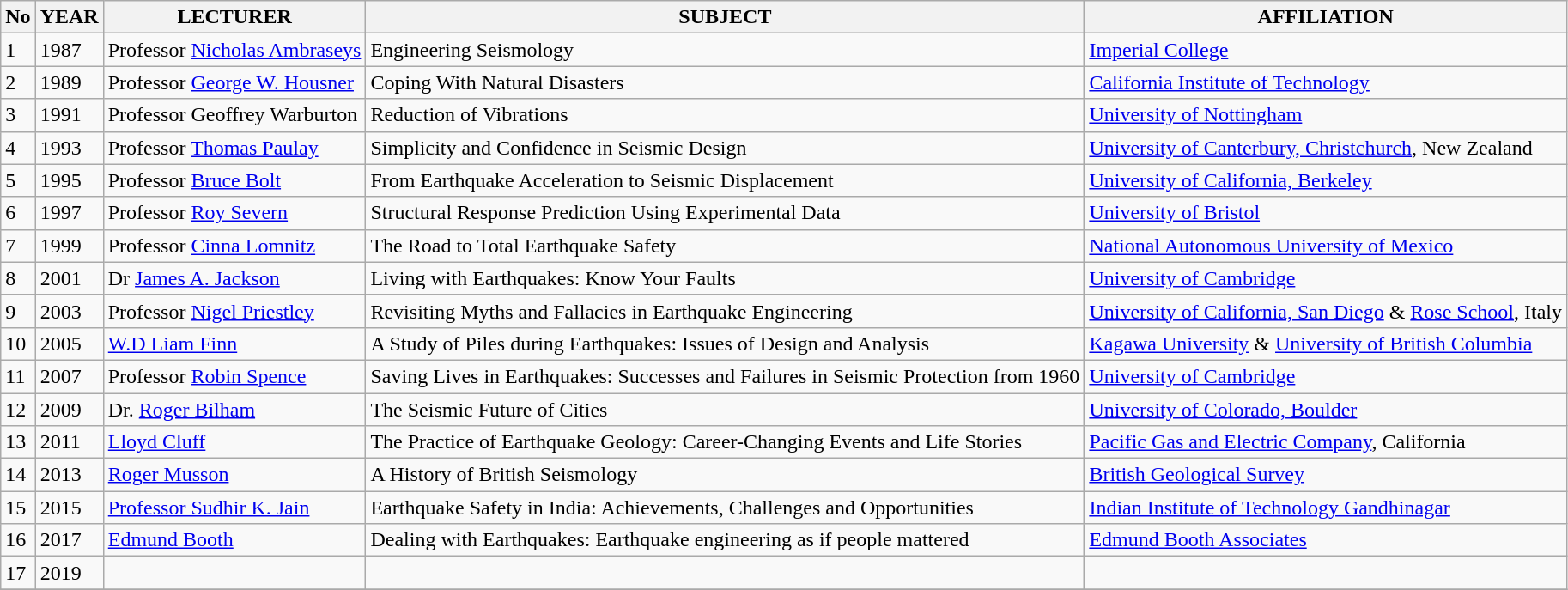<table class="wikitable">
<tr>
<th>No</th>
<th>YEAR</th>
<th>LECTURER</th>
<th>SUBJECT</th>
<th>AFFILIATION</th>
</tr>
<tr>
<td>1</td>
<td>1987</td>
<td>Professor <a href='#'>Nicholas Ambraseys</a></td>
<td>Engineering Seismology </td>
<td><a href='#'>Imperial College</a></td>
</tr>
<tr>
<td>2</td>
<td>1989</td>
<td>Professor <a href='#'>George W. Housner</a></td>
<td>Coping With Natural Disasters </td>
<td><a href='#'>California Institute of Technology</a></td>
</tr>
<tr>
<td>3</td>
<td>1991</td>
<td>Professor Geoffrey Warburton</td>
<td>Reduction of Vibrations </td>
<td><a href='#'>University of Nottingham</a></td>
</tr>
<tr>
<td>4</td>
<td>1993</td>
<td>Professor <a href='#'>Thomas Paulay</a></td>
<td>Simplicity and Confidence in Seismic Design</td>
<td><a href='#'>University of Canterbury, Christchurch</a>, New Zealand</td>
</tr>
<tr>
<td>5</td>
<td>1995</td>
<td>Professor <a href='#'>Bruce Bolt</a></td>
<td>From Earthquake Acceleration to Seismic Displacement</td>
<td><a href='#'>University of California, Berkeley</a></td>
</tr>
<tr>
<td>6</td>
<td>1997</td>
<td>Professor <a href='#'>Roy Severn</a></td>
<td>Structural Response Prediction Using Experimental Data</td>
<td><a href='#'>University of Bristol</a></td>
</tr>
<tr>
<td>7</td>
<td>1999</td>
<td>Professor <a href='#'>Cinna Lomnitz</a></td>
<td>The Road to Total Earthquake Safety</td>
<td><a href='#'>National Autonomous University of Mexico</a></td>
</tr>
<tr>
<td>8</td>
<td>2001</td>
<td>Dr <a href='#'>James A. Jackson</a></td>
<td>Living with Earthquakes: Know Your Faults</td>
<td><a href='#'>University of Cambridge</a></td>
</tr>
<tr>
<td>9</td>
<td>2003</td>
<td>Professor <a href='#'>Nigel Priestley</a></td>
<td>Revisiting Myths and Fallacies in Earthquake Engineering</td>
<td><a href='#'>University of California, San Diego</a> & <a href='#'>Rose School</a>, Italy</td>
</tr>
<tr>
<td>10</td>
<td>2005</td>
<td><a href='#'>W.D Liam Finn</a></td>
<td>A Study of Piles during Earthquakes: Issues of Design and Analysis</td>
<td><a href='#'>Kagawa University</a> & <a href='#'>University of British Columbia</a></td>
</tr>
<tr>
<td>11</td>
<td>2007</td>
<td>Professor <a href='#'>Robin Spence</a></td>
<td>Saving Lives in Earthquakes: Successes and Failures in Seismic Protection from 1960</td>
<td><a href='#'>University of Cambridge</a></td>
</tr>
<tr>
<td>12</td>
<td>2009</td>
<td>Dr. <a href='#'>Roger Bilham</a></td>
<td>The Seismic Future of Cities</td>
<td><a href='#'>University of Colorado, Boulder</a></td>
</tr>
<tr>
<td>13</td>
<td>2011</td>
<td><a href='#'>Lloyd Cluff</a></td>
<td>The Practice of Earthquake Geology: Career-Changing Events and Life Stories</td>
<td><a href='#'>Pacific Gas and Electric Company</a>, California</td>
</tr>
<tr>
<td>14</td>
<td>2013</td>
<td><a href='#'>Roger Musson</a></td>
<td>A History of British Seismology</td>
<td><a href='#'>British Geological Survey</a></td>
</tr>
<tr>
<td>15</td>
<td>2015</td>
<td><a href='#'>Professor Sudhir K. Jain</a></td>
<td>Earthquake Safety in India: Achievements, Challenges and Opportunities</td>
<td><a href='#'>Indian Institute of Technology Gandhinagar</a></td>
</tr>
<tr>
<td>16</td>
<td>2017</td>
<td><a href='#'>Edmund Booth</a></td>
<td>Dealing with Earthquakes: Earthquake engineering as if people mattered </td>
<td><a href='#'>Edmund Booth Associates</a></td>
</tr>
<tr>
<td>17</td>
<td>2019</td>
<td></td>
<td></td>
<td></td>
</tr>
<tr>
</tr>
</table>
